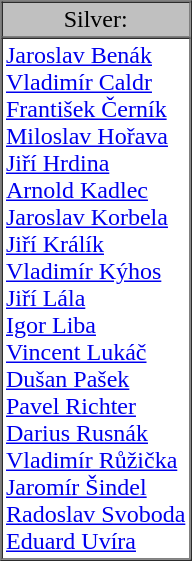<table border="1" cellpadding="2" cellSpacing="0">
<tr>
<td ! align="center" bgcolor="silver">Silver:</td>
</tr>
<tr>
</tr>
<tr valign=top>
<td><a href='#'>Jaroslav Benák</a><br> <a href='#'>Vladimír Caldr</a><br> <a href='#'>František Černík</a><br> <a href='#'>Miloslav Hořava</a><br> <a href='#'>Jiří Hrdina</a><br> <a href='#'>Arnold Kadlec</a><br> <a href='#'>Jaroslav Korbela</a><br> <a href='#'>Jiří Králík</a><br> <a href='#'>Vladimír Kýhos</a><br> <a href='#'>Jiří Lála</a><br> <a href='#'>Igor Liba</a><br><a href='#'>Vincent Lukáč</a><br> <a href='#'>Dušan Pašek</a><br> <a href='#'>Pavel Richter</a><br> <a href='#'>Darius Rusnák</a><br> <a href='#'>Vladimír Růžička</a><br> <a href='#'>Jaromír Šindel</a><br> <a href='#'>Radoslav Svoboda</a><br> <a href='#'>Eduard Uvíra</a></td>
</tr>
</table>
